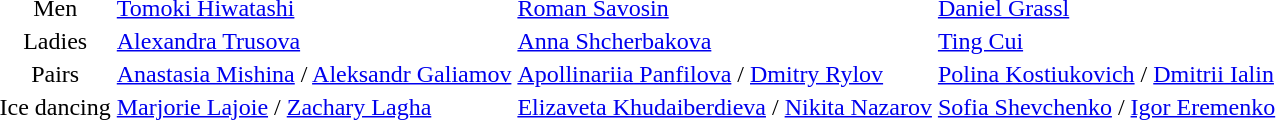<table>
<tr>
<td align=center>Men</td>
<td> <a href='#'>Tomoki Hiwatashi</a></td>
<td> <a href='#'>Roman Savosin</a></td>
<td> <a href='#'>Daniel Grassl</a></td>
</tr>
<tr>
<td align=center>Ladies</td>
<td> <a href='#'>Alexandra Trusova</a></td>
<td> <a href='#'>Anna Shcherbakova</a></td>
<td> <a href='#'>Ting Cui</a></td>
</tr>
<tr>
<td align=center>Pairs</td>
<td> <a href='#'>Anastasia Mishina</a> / <a href='#'>Aleksandr Galiamov</a></td>
<td> <a href='#'>Apollinariia Panfilova</a> / <a href='#'>Dmitry Rylov</a></td>
<td> <a href='#'>Polina Kostiukovich</a> / <a href='#'>Dmitrii Ialin</a></td>
</tr>
<tr>
<td align=center>Ice dancing</td>
<td> <a href='#'>Marjorie Lajoie</a> / <a href='#'>Zachary Lagha</a></td>
<td> <a href='#'>Elizaveta Khudaiberdieva</a> / <a href='#'>Nikita Nazarov</a></td>
<td> <a href='#'>Sofia Shevchenko</a> / <a href='#'>Igor Eremenko</a></td>
</tr>
</table>
